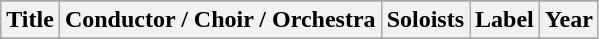<table class="wikitable sortable plainrowheaders" style="margin-right: 0;">
<tr>
</tr>
<tr>
<th scope="col">Title</th>
<th scope="col">Conductor / Choir / Orchestra</th>
<th scope="col">Soloists</th>
<th scope="col">Label</th>
<th scope="col">Year</th>
</tr>
<tr>
</tr>
</table>
